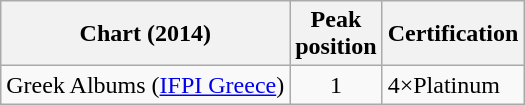<table class="wikitable">
<tr>
<th>Chart (2014)</th>
<th>Peak<br>position</th>
<th>Certification</th>
</tr>
<tr>
<td>Greek Albums (<a href='#'>IFPI Greece</a>)</td>
<td style="text-align:center">1</td>
<td>4×Platinum</td>
</tr>
</table>
